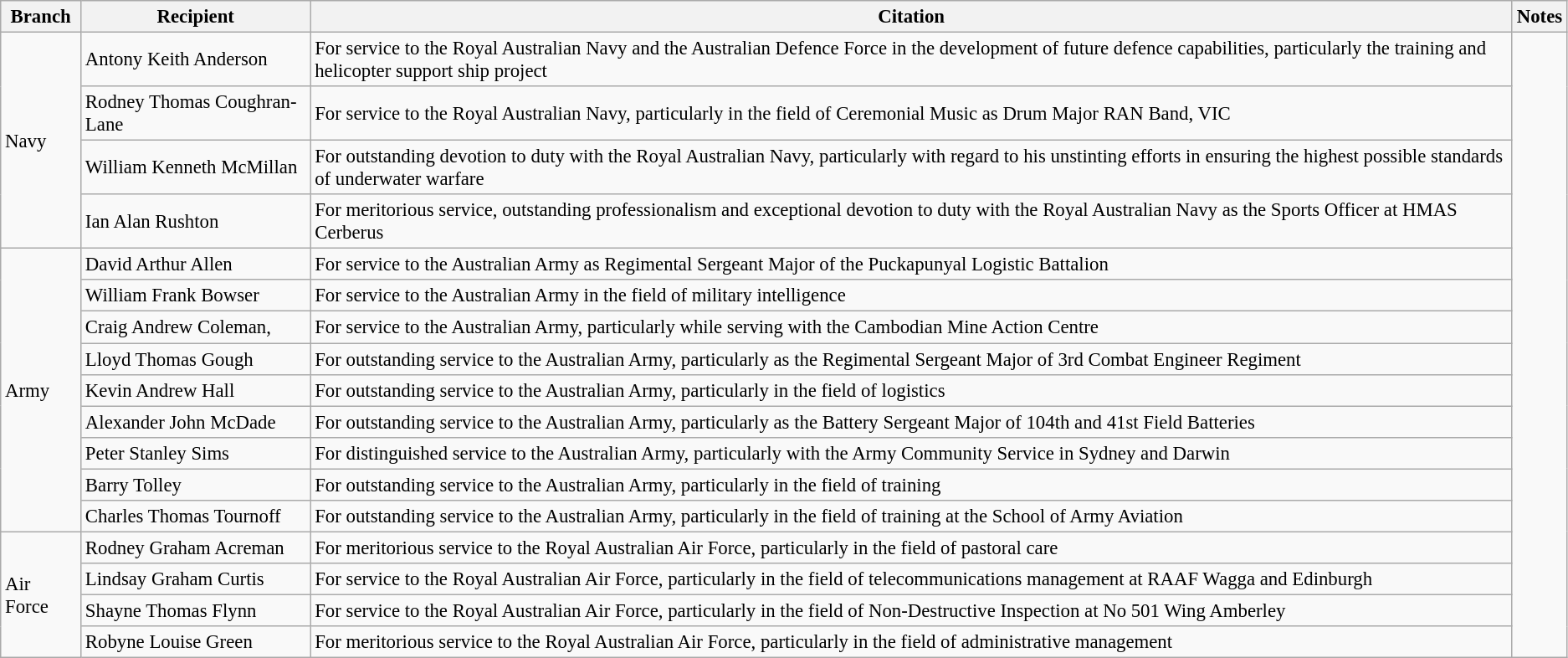<table class="wikitable" style="font-size:95%;">
<tr>
<th>Branch</th>
<th>Recipient</th>
<th>Citation</th>
<th>Notes</th>
</tr>
<tr>
<td rowspan=4>Navy</td>
<td> Antony Keith Anderson</td>
<td>For service to the Royal Australian Navy and the Australian Defence Force in the development of future defence capabilities, particularly the training and helicopter support ship project</td>
<td rowspan=17></td>
</tr>
<tr>
<td> Rodney Thomas Coughran-Lane</td>
<td>For service to the Royal Australian Navy, particularly in the field of Ceremonial Music as Drum Major RAN Band, VIC</td>
</tr>
<tr>
<td> William Kenneth McMillan</td>
<td>For outstanding devotion to duty with the Royal Australian Navy, particularly with regard to his unstinting efforts in ensuring the highest possible standards of underwater warfare</td>
</tr>
<tr>
<td> Ian Alan Rushton</td>
<td>For meritorious service, outstanding professionalism and exceptional devotion to duty with the Royal Australian Navy as the Sports Officer at HMAS Cerberus</td>
</tr>
<tr>
<td rowspan=9>Army</td>
<td> David Arthur Allen</td>
<td>For service to the Australian Army as Regimental Sergeant Major of the Puckapunyal Logistic Battalion</td>
</tr>
<tr>
<td> William Frank Bowser</td>
<td>For service to the Australian Army in the field of military intelligence</td>
</tr>
<tr>
<td> Craig Andrew Coleman, </td>
<td>For service to the Australian Army, particularly while serving with the Cambodian Mine Action Centre</td>
</tr>
<tr>
<td> Lloyd Thomas Gough</td>
<td>For outstanding service to the Australian Army, particularly as the Regimental Sergeant Major of 3rd Combat Engineer Regiment</td>
</tr>
<tr>
<td> Kevin Andrew Hall</td>
<td>For outstanding service to the Australian Army, particularly in the field of logistics</td>
</tr>
<tr>
<td> Alexander John McDade</td>
<td>For outstanding service to the Australian Army, particularly as the Battery Sergeant Major of 104th and 41st Field Batteries</td>
</tr>
<tr>
<td> Peter Stanley Sims</td>
<td>For distinguished service to the Australian Army, particularly with the Army Community Service in Sydney and Darwin</td>
</tr>
<tr>
<td> Barry Tolley</td>
<td>For outstanding service to the Australian Army, particularly in the field of training</td>
</tr>
<tr>
<td> Charles Thomas Tournoff</td>
<td>For outstanding service to the Australian Army, particularly in the field of training at the School of Army Aviation</td>
</tr>
<tr>
<td rowspan=4>Air Force</td>
<td> Rodney Graham Acreman</td>
<td>For meritorious service to the Royal Australian Air Force, particularly in the field of pastoral care</td>
</tr>
<tr>
<td> Lindsay Graham Curtis</td>
<td>For service to the Royal Australian Air Force, particularly in the field of telecommunications management at RAAF Wagga and Edinburgh</td>
</tr>
<tr>
<td> Shayne Thomas Flynn</td>
<td>For service to the Royal Australian Air Force, particularly in the field of Non-Destructive Inspection at No 501 Wing Amberley</td>
</tr>
<tr>
<td> Robyne Louise Green</td>
<td>For meritorious service to the Royal Australian Air Force, particularly in the field of administrative management</td>
</tr>
</table>
